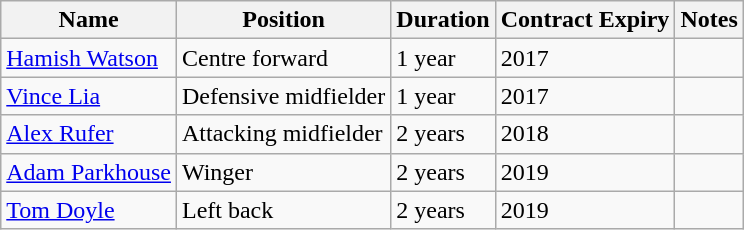<table class="wikitable">
<tr>
<th>Name</th>
<th>Position</th>
<th>Duration</th>
<th>Contract Expiry</th>
<th>Notes</th>
</tr>
<tr>
<td> <a href='#'>Hamish Watson</a></td>
<td>Centre forward</td>
<td>1 year</td>
<td>2017</td>
<td></td>
</tr>
<tr>
<td> <a href='#'>Vince Lia</a></td>
<td>Defensive midfielder</td>
<td>1 year</td>
<td>2017</td>
<td></td>
</tr>
<tr>
<td> <a href='#'>Alex Rufer</a></td>
<td>Attacking midfielder</td>
<td>2 years</td>
<td>2018</td>
<td></td>
</tr>
<tr>
<td> <a href='#'>Adam Parkhouse</a></td>
<td>Winger</td>
<td>2 years</td>
<td>2019</td>
<td></td>
</tr>
<tr>
<td> <a href='#'>Tom Doyle</a></td>
<td>Left back</td>
<td>2 years</td>
<td>2019</td>
<td></td>
</tr>
</table>
